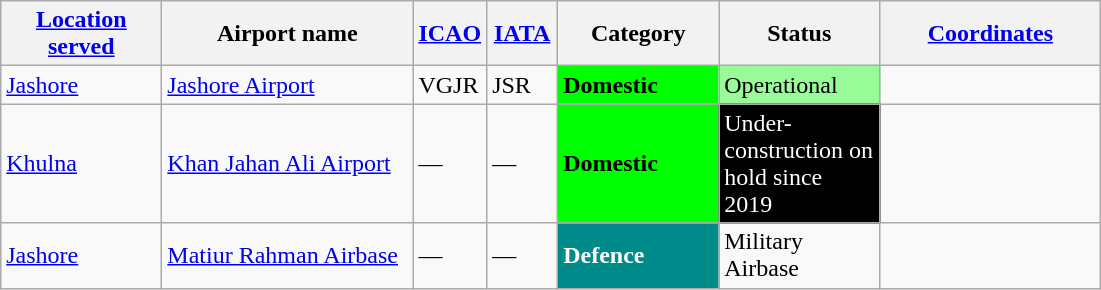<table class="wikitable sortable">
<tr>
<th width=100><a href='#'>Location served</a></th>
<th width=160>Airport name</th>
<th width=40><a href='#'>ICAO</a></th>
<th width=40><a href='#'>IATA</a></th>
<th width=100>Category</th>
<th width=100>Status</th>
<th width=140><a href='#'>Coordinates</a></th>
</tr>
<tr>
<td><a href='#'>Jashore</a></td>
<td><a href='#'>Jashore Airport</a></td>
<td>VGJR</td>
<td>JSR</td>
<td style="background:#00FF00;"><strong>Domestic</strong></td>
<td style="background:PaleGreen; color:black;">Operational</td>
<td></td>
</tr>
<tr>
<td><a href='#'>Khulna</a></td>
<td><a href='#'>Khan Jahan Ali Airport</a></td>
<td>—</td>
<td>—</td>
<td style="background:#00FF00;"><strong>Domestic</strong></td>
<td style="background:black; color:white;">Under- construction on hold since 2019</td>
<td></td>
</tr>
<tr>
<td><a href='#'>Jashore</a></td>
<td><a href='#'>Matiur Rahman Airbase</a></td>
<td>—</td>
<td>—</td>
<td style="background:DarkCyan; color:white;"><strong>Defence</strong></td>
<td>Military Airbase</td>
<td></td>
</tr>
</table>
